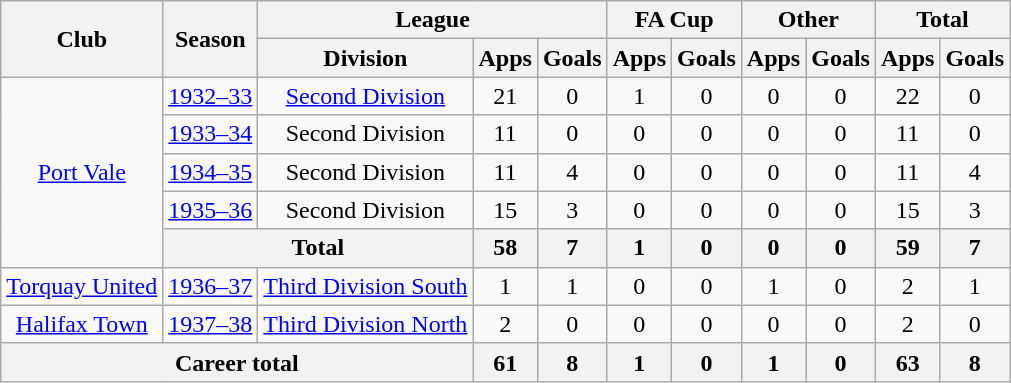<table class="wikitable" style="text-align: center;">
<tr>
<th rowspan="2">Club</th>
<th rowspan="2">Season</th>
<th colspan="3">League</th>
<th colspan="2">FA Cup</th>
<th colspan="2">Other</th>
<th colspan="2">Total</th>
</tr>
<tr>
<th>Division</th>
<th>Apps</th>
<th>Goals</th>
<th>Apps</th>
<th>Goals</th>
<th>Apps</th>
<th>Goals</th>
<th>Apps</th>
<th>Goals</th>
</tr>
<tr>
<td rowspan="5"><a href='#'>Port Vale</a></td>
<td><a href='#'>1932–33</a></td>
<td><a href='#'>Second Division</a></td>
<td>21</td>
<td>0</td>
<td>1</td>
<td>0</td>
<td>0</td>
<td>0</td>
<td>22</td>
<td>0</td>
</tr>
<tr>
<td><a href='#'>1933–34</a></td>
<td>Second Division</td>
<td>11</td>
<td>0</td>
<td>0</td>
<td>0</td>
<td>0</td>
<td>0</td>
<td>11</td>
<td>0</td>
</tr>
<tr>
<td><a href='#'>1934–35</a></td>
<td>Second Division</td>
<td>11</td>
<td>4</td>
<td>0</td>
<td>0</td>
<td>0</td>
<td>0</td>
<td>11</td>
<td>4</td>
</tr>
<tr>
<td><a href='#'>1935–36</a></td>
<td>Second Division</td>
<td>15</td>
<td>3</td>
<td>0</td>
<td>0</td>
<td>0</td>
<td>0</td>
<td>15</td>
<td>3</td>
</tr>
<tr>
<th colspan="2">Total</th>
<th>58</th>
<th>7</th>
<th>1</th>
<th>0</th>
<th>0</th>
<th>0</th>
<th>59</th>
<th>7</th>
</tr>
<tr>
<td><a href='#'>Torquay United</a></td>
<td><a href='#'>1936–37</a></td>
<td><a href='#'>Third Division South</a></td>
<td>1</td>
<td>1</td>
<td>0</td>
<td>0</td>
<td>1</td>
<td>0</td>
<td>2</td>
<td>1</td>
</tr>
<tr>
<td><a href='#'>Halifax Town</a></td>
<td><a href='#'>1937–38</a></td>
<td><a href='#'>Third Division North</a></td>
<td>2</td>
<td>0</td>
<td>0</td>
<td>0</td>
<td>0</td>
<td>0</td>
<td>2</td>
<td>0</td>
</tr>
<tr>
<th colspan="3">Career total</th>
<th>61</th>
<th>8</th>
<th>1</th>
<th>0</th>
<th>1</th>
<th>0</th>
<th>63</th>
<th>8</th>
</tr>
</table>
